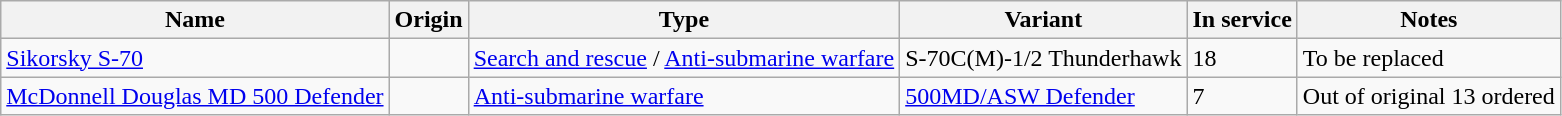<table class="wikitable">
<tr>
<th style="text-align:center; width:;">Name</th>
<th style="text-align:center; width:;">Origin</th>
<th style="text-align:center; width:;">Type</th>
<th style="text-align:center; width:;">Variant</th>
<th style="text-align:center; width:;">In service</th>
<th style="text-align:center; width:">Notes<br></th>
</tr>
<tr>
<td><a href='#'>Sikorsky S-70</a></td>
<td></td>
<td><a href='#'>Search and rescue</a> / <a href='#'>Anti-submarine warfare</a></td>
<td>S-70C(M)-1/2 Thunderhawk</td>
<td>18</td>
<td>To be replaced</td>
</tr>
<tr>
<td><a href='#'>McDonnell Douglas MD 500 Defender</a></td>
<td></td>
<td><a href='#'>Anti-submarine warfare</a></td>
<td><a href='#'>500MD/ASW Defender</a></td>
<td>7</td>
<td>Out of original 13 ordered</td>
</tr>
</table>
